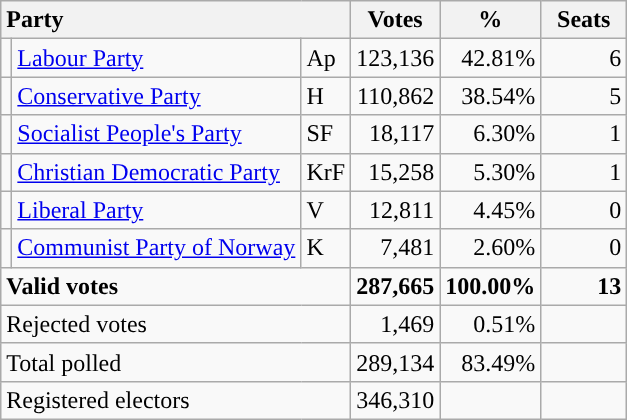<table class="wikitable" border="1" style="text-align:right;">
<tr>
<th style="text-align:left;" colspan=3>Party</th>
<th align=center width="50">Votes</th>
<th align=center width="50">%</th>
<th align=center width="50">Seats</th>
</tr>
<tr>
<td style="color:inherit;background:"></td>
<td align=left><a href='#'>Labour Party</a></td>
<td align=left>Ap</td>
<td>123,136</td>
<td>42.81%</td>
<td>6</td>
</tr>
<tr>
<td style="color:inherit;background:"></td>
<td align=left><a href='#'>Conservative Party</a></td>
<td align=left>H</td>
<td>110,862</td>
<td>38.54%</td>
<td>5</td>
</tr>
<tr>
<td style="color:inherit;background:"></td>
<td align=left><a href='#'>Socialist People's Party</a></td>
<td align=left>SF</td>
<td>18,117</td>
<td>6.30%</td>
<td>1</td>
</tr>
<tr>
<td style="color:inherit;background:"></td>
<td align=left><a href='#'>Christian Democratic Party</a></td>
<td align=left>KrF</td>
<td>15,258</td>
<td>5.30%</td>
<td>1</td>
</tr>
<tr>
<td style="color:inherit;background:"></td>
<td align=left><a href='#'>Liberal Party</a></td>
<td align=left>V</td>
<td>12,811</td>
<td>4.45%</td>
<td>0</td>
</tr>
<tr>
<td style="color:inherit;background:"></td>
<td align=left><a href='#'>Communist Party of Norway</a></td>
<td align=left>K</td>
<td>7,481</td>
<td>2.60%</td>
<td>0</td>
</tr>
<tr style="font-weight:bold">
<td align=left colspan=3>Valid votes</td>
<td>287,665</td>
<td>100.00%</td>
<td>13</td>
</tr>
<tr>
<td align=left colspan=3>Rejected votes</td>
<td>1,469</td>
<td>0.51%</td>
<td></td>
</tr>
<tr>
<td align=left colspan=3>Total polled</td>
<td>289,134</td>
<td>83.49%</td>
<td></td>
</tr>
<tr>
<td align=left colspan=3>Registered electors</td>
<td>346,310</td>
<td></td>
<td></td>
</tr>
</table>
